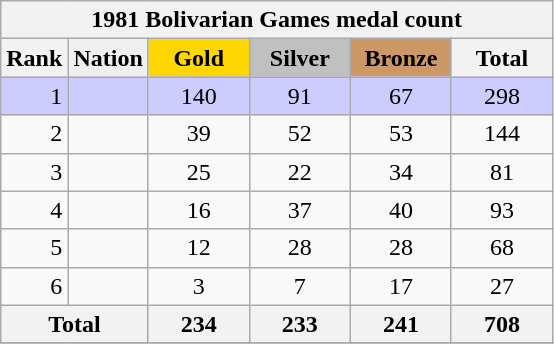<table class="wikitable" border="2" style="text-align:center">
<tr>
<th colspan=6>1981 Bolivarian Games medal count</th>
</tr>
<tr bgcolor="#efefef">
<th>Rank</th>
<td align=left><strong>Nation</strong></td>
<td bgcolor="gold" align=center width=60><strong>Gold</strong></td>
<td bgcolor="silver" align=center width=60><strong>Silver</strong></td>
<td bgcolor="CC9966" align=center width=60><strong>Bronze</strong></td>
<th width=60>Total</th>
</tr>
<tr style="background:#ccccff">
<td align=right>1</td>
<td align=left></td>
<td>140</td>
<td>91</td>
<td>67</td>
<td>298</td>
</tr>
<tr>
<td align=right>2</td>
<td align=left></td>
<td>39</td>
<td>52</td>
<td>53</td>
<td>144</td>
</tr>
<tr>
<td align=right>3</td>
<td align=left></td>
<td>25</td>
<td>22</td>
<td>34</td>
<td>81</td>
</tr>
<tr>
<td align=right>4</td>
<td align=left></td>
<td>16</td>
<td>37</td>
<td>40</td>
<td>93</td>
</tr>
<tr>
<td align=right>5</td>
<td align=left></td>
<td>12</td>
<td>28</td>
<td>28</td>
<td>68</td>
</tr>
<tr>
<td align=right>6</td>
<td align=left></td>
<td>3</td>
<td>7</td>
<td>17</td>
<td>27</td>
</tr>
<tr>
<th colspan="2">Total</th>
<th>234</th>
<th>233</th>
<th>241</th>
<th>708</th>
</tr>
<tr>
</tr>
</table>
